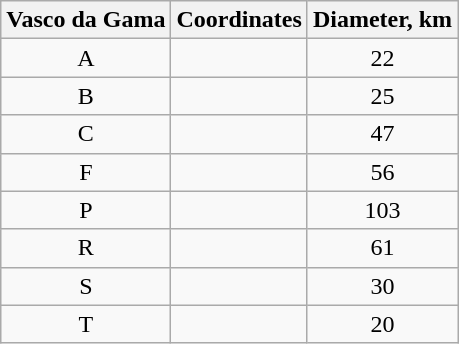<table class="wikitable" style="text-align:center">
<tr>
<th>Vasco da Gama</th>
<th class="unsortable">Coordinates</th>
<th>Diameter, km</th>
</tr>
<tr>
<td>A</td>
<td></td>
<td>22</td>
</tr>
<tr>
<td>B</td>
<td></td>
<td>25</td>
</tr>
<tr>
<td>C</td>
<td></td>
<td>47</td>
</tr>
<tr>
<td>F</td>
<td></td>
<td>56</td>
</tr>
<tr>
<td>P</td>
<td></td>
<td>103</td>
</tr>
<tr>
<td>R</td>
<td></td>
<td>61</td>
</tr>
<tr>
<td>S</td>
<td></td>
<td>30</td>
</tr>
<tr>
<td>T</td>
<td></td>
<td>20</td>
</tr>
</table>
